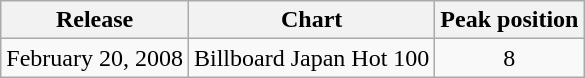<table class="wikitable">
<tr>
<th>Release</th>
<th>Chart</th>
<th>Peak position</th>
</tr>
<tr>
<td>February 20, 2008</td>
<td>Billboard Japan Hot 100</td>
<td align="center">8</td>
</tr>
</table>
